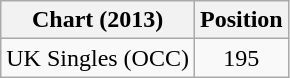<table class="wikitable">
<tr>
<th scope="col">Chart (2013)</th>
<th scope="col">Position</th>
</tr>
<tr>
<td>UK Singles (OCC)</td>
<td align="center">195</td>
</tr>
</table>
